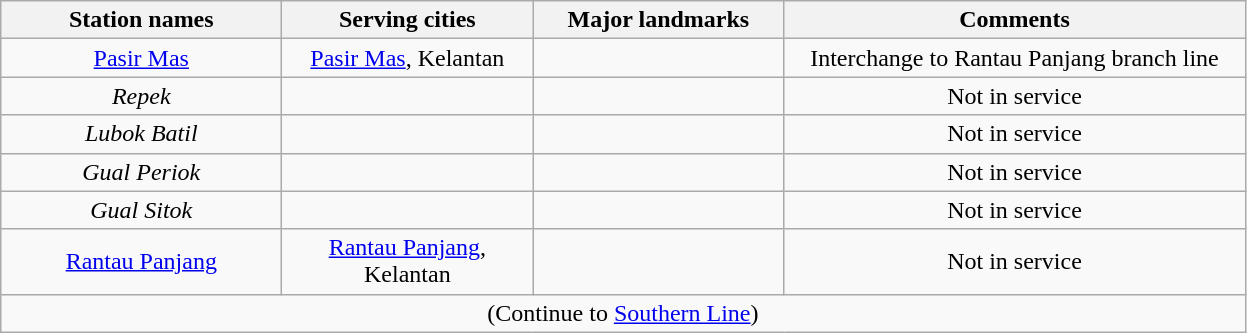<table class="sortable wikitable" style="text-align:left;" style="font-size: 90%">
<tr>
<th style="width:180px;">Station names</th>
<th style="width:160px;">Serving cities</th>
<th style="width:160px;">Major landmarks</th>
<th style="width:300px;">Comments</th>
</tr>
<tr style="text-align:center;">
<td><a href='#'>Pasir Mas</a></td>
<td><a href='#'>Pasir Mas</a>, Kelantan</td>
<td style="text-align:center;"></td>
<td style="text-align:center;">Interchange to Rantau Panjang branch line</td>
</tr>
<tr style="text-align:center;">
<td><em>Repek</em></td>
<td style="text-align:center;"></td>
<td style="text-align:center;"></td>
<td style="text-align:center;">Not in service</td>
</tr>
<tr style="text-align:center;">
<td><em>Lubok Batil</em></td>
<td style="text-align:center;"></td>
<td style="text-align:center;"></td>
<td style="text-align:center;">Not in service</td>
</tr>
<tr style="text-align:center;">
<td><em>Gual Periok</em></td>
<td style="text-align:center;"></td>
<td style="text-align:center;"></td>
<td style="text-align:center;">Not in service</td>
</tr>
<tr style="text-align:center;">
<td><em>Gual Sitok</em></td>
<td style="text-align:center;"></td>
<td style="text-align:center;"></td>
<td style="text-align:center;">Not in service</td>
</tr>
<tr>
<td style="text-align:center;"><a href='#'>Rantau Panjang</a></td>
<td style="text-align:center;"><a href='#'>Rantau Panjang</a>, Kelantan</td>
<td style="text-align:center;"></td>
<td style="text-align:center;">Not in service</td>
</tr>
<tr>
<td style="text-align:center;" colspan="4">(Continue to <a href='#'>Southern Line</a>)</td>
</tr>
</table>
